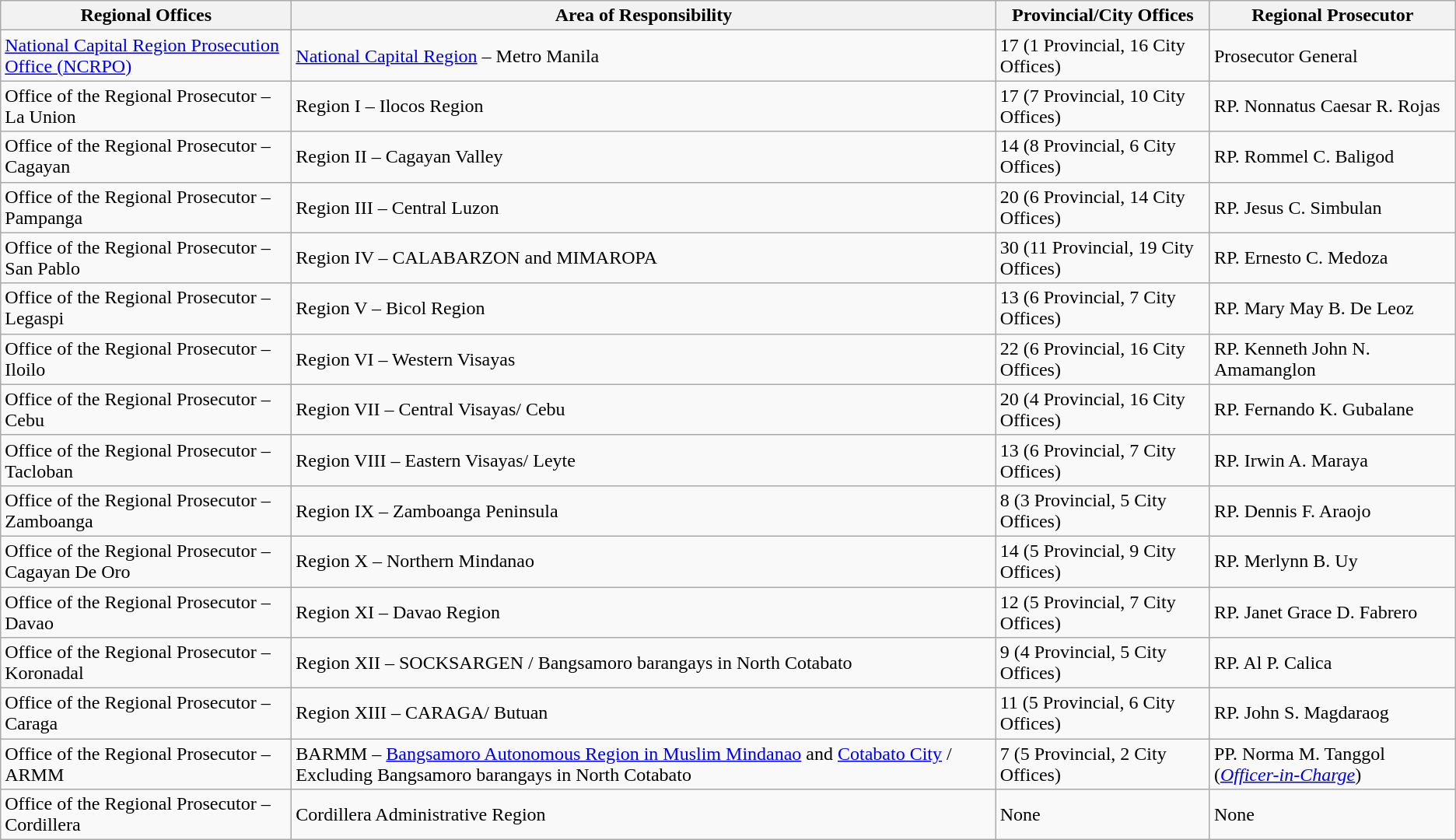<table class="wikitable">
<tr>
<th>Regional Offices</th>
<th>Area of Responsibility</th>
<th>Provincial/City Offices</th>
<th>Regional Prosecutor</th>
</tr>
<tr>
<td><a href='#'>National Capital Region Prosecution Office (NCRPO)</a></td>
<td><a href='#'>National Capital Region</a> – Metro Manila</td>
<td>17 (1 Provincial, 16 City Offices)</td>
<td>Prosecutor General</td>
</tr>
<tr>
<td>Office of the Regional Prosecutor – La Union</td>
<td>Region I – Ilocos Region</td>
<td>17 (7 Provincial, 10 City Offices)</td>
<td>RP. Nonnatus Caesar R. Rojas</td>
</tr>
<tr>
<td>Office of the Regional Prosecutor – Cagayan</td>
<td>Region II – Cagayan Valley</td>
<td>14 (8 Provincial, 6 City Offices)</td>
<td>RP. Rommel C. Baligod</td>
</tr>
<tr>
<td>Office of the Regional Prosecutor – Pampanga</td>
<td>Region III – Central Luzon</td>
<td>20 (6 Provincial, 14 City Offices)</td>
<td>RP. Jesus C. Simbulan</td>
</tr>
<tr>
<td>Office of the Regional Prosecutor – San Pablo</td>
<td>Region IV – CALABARZON and MIMAROPA</td>
<td>30 (11 Provincial, 19 City Offices)</td>
<td>RP. Ernesto C. Medoza</td>
</tr>
<tr>
<td>Office of the Regional Prosecutor – Legaspi</td>
<td>Region V – Bicol Region</td>
<td>13 (6 Provincial, 7 City Offices)</td>
<td>RP. Mary May B. De Leoz</td>
</tr>
<tr>
<td>Office of the Regional Prosecutor – Iloilo</td>
<td>Region VI – Western Visayas</td>
<td>22 (6 Provincial, 16 City Offices)</td>
<td>RP. Kenneth John N. Amamanglon</td>
</tr>
<tr>
<td>Office of the Regional Prosecutor – Cebu</td>
<td>Region VII – Central Visayas/ Cebu</td>
<td>20 (4 Provincial, 16 City Offices)</td>
<td>RP. Fernando K. Gubalane</td>
</tr>
<tr>
<td>Office of the Regional Prosecutor – Tacloban</td>
<td>Region VIII – Eastern Visayas/ Leyte</td>
<td>13 (6 Provincial, 7 City Offices)</td>
<td>RP. Irwin A. Maraya</td>
</tr>
<tr>
<td>Office of the Regional Prosecutor – Zamboanga</td>
<td>Region IX – Zamboanga Peninsula</td>
<td>8 (3 Provincial, 5 City Offices)</td>
<td>RP. Dennis F. Araojo</td>
</tr>
<tr>
<td>Office of the Regional Prosecutor – Cagayan De Oro</td>
<td>Region X – Northern Mindanao</td>
<td>14 (5 Provincial, 9 City Offices)</td>
<td>RP. Merlynn B. Uy</td>
</tr>
<tr>
<td>Office of the Regional Prosecutor – Davao</td>
<td>Region XI – Davao Region</td>
<td>12 (5 Provincial, 7 City Offices)</td>
<td>RP. Janet Grace D. Fabrero</td>
</tr>
<tr>
<td>Office of the Regional Prosecutor – Koronadal</td>
<td>Region XII – SOCKSARGEN / Bangsamoro barangays in North Cotabato</td>
<td>9 (4 Provincial, 5 City Offices)</td>
<td>RP. Al P. Calica</td>
</tr>
<tr>
<td>Office of the Regional Prosecutor – Caraga</td>
<td>Region XIII – CARAGA/ Butuan</td>
<td>11 (5 Provincial, 6 City Offices)</td>
<td>RP. John S. Magdaraog</td>
</tr>
<tr>
<td>Office of the Regional Prosecutor – ARMM</td>
<td>BARMM – <a href='#'>Bangsamoro Autonomous Region in Muslim Mindanao</a> and <a href='#'>Cotabato City</a> / Excluding Bangsamoro barangays in North Cotabato</td>
<td>7 (5 Provincial, 2 City Offices)</td>
<td>PP. Norma M. Tanggol (<a href='#'><em>Officer-in-Charge</em></a>)</td>
</tr>
<tr>
<td>Office of the Regional Prosecutor – Cordillera</td>
<td>Cordillera Administrative Region</td>
<td>None</td>
<td>None</td>
</tr>
</table>
